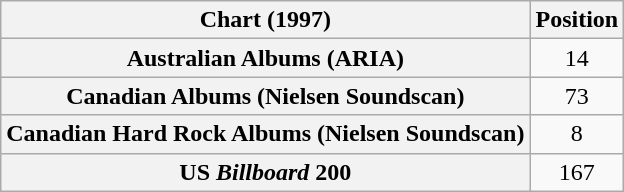<table class="wikitable sortable plainrowheaders" style="text-align:center;">
<tr>
<th>Chart (1997)</th>
<th>Position</th>
</tr>
<tr>
<th scope="row">Australian Albums (ARIA)</th>
<td>14</td>
</tr>
<tr>
<th scope="row">Canadian Albums (Nielsen Soundscan)</th>
<td>73</td>
</tr>
<tr>
<th scope="row">Canadian Hard Rock Albums (Nielsen Soundscan)</th>
<td>8</td>
</tr>
<tr>
<th scope="row">US <em>Billboard</em> 200</th>
<td>167</td>
</tr>
</table>
